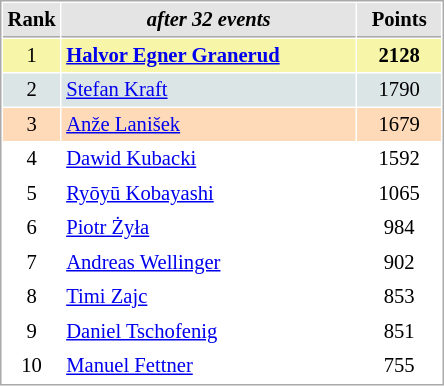<table cellspacing="1" cellpadding="3" style="border:1px solid #AAAAAA;font-size:86%">
<tr style="background-color: #E4E4E4;">
<th style="border-bottom:1px solid #AAAAAA; width: 10px;">Rank</th>
<th style="border-bottom:1px solid #AAAAAA; width: 190px;"><em>after 32 events</em></th>
<th style="border-bottom:1px solid #AAAAAA; width: 50px;">Points</th>
</tr>
<tr style="background:#f7f6a8;">
<td align=center>1</td>
<td> <strong><a href='#'>Halvor Egner Granerud</a></strong> </td>
<td align=center><strong>2128</strong></td>
</tr>
<tr style="background:#dce5e5;">
<td align=center>2</td>
<td> <a href='#'>Stefan Kraft</a></td>
<td align=center>1790</td>
</tr>
<tr style="background:#ffdab9;">
<td align=center>3</td>
<td> <a href='#'>Anže Lanišek</a></td>
<td align=center>1679</td>
</tr>
<tr>
<td align=center>4</td>
<td> <a href='#'>Dawid Kubacki</a></td>
<td align=center>1592</td>
</tr>
<tr>
<td align=center>5</td>
<td> <a href='#'>Ryōyū Kobayashi</a></td>
<td align=center>1065</td>
</tr>
<tr>
<td align=center>6</td>
<td> <a href='#'>Piotr Żyła</a></td>
<td align=center>984</td>
</tr>
<tr>
<td align=center>7</td>
<td> <a href='#'>Andreas Wellinger</a></td>
<td align=center>902</td>
</tr>
<tr>
<td align=center>8</td>
<td> <a href='#'>Timi Zajc</a></td>
<td align=center>853</td>
</tr>
<tr>
<td align=center>9</td>
<td> <a href='#'>Daniel Tschofenig</a></td>
<td align=center>851</td>
</tr>
<tr>
<td align=center>10</td>
<td> <a href='#'>Manuel Fettner</a></td>
<td align=center>755</td>
</tr>
</table>
